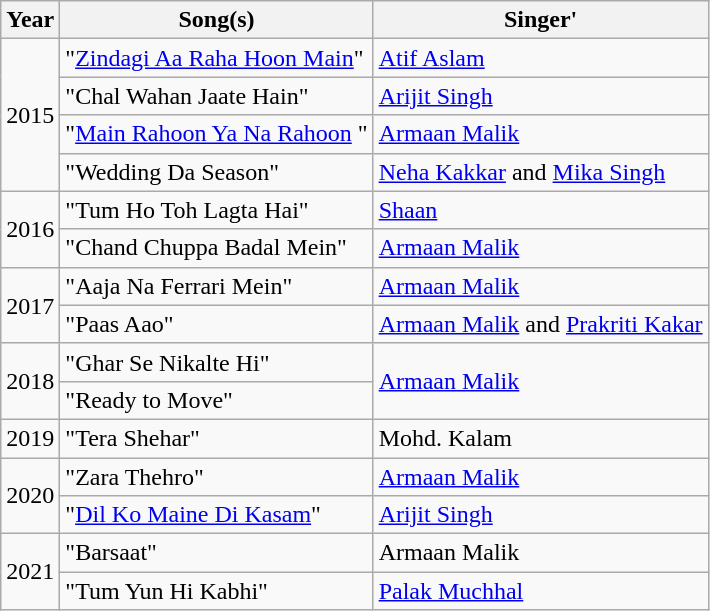<table class="wikitable">
<tr>
<th>Year</th>
<th>Song(s)</th>
<th>Singer'</th>
</tr>
<tr>
<td rowspan="4">2015</td>
<td>"<a href='#'>Zindagi Aa Raha Hoon Main</a>"</td>
<td><a href='#'>Atif Aslam</a></td>
</tr>
<tr>
<td>"Chal Wahan Jaate Hain"</td>
<td><a href='#'>Arijit Singh</a></td>
</tr>
<tr>
<td>"<a href='#'>Main Rahoon Ya Na Rahoon</a> "</td>
<td><a href='#'>Armaan Malik</a></td>
</tr>
<tr>
<td>"Wedding Da Season"</td>
<td><a href='#'>Neha Kakkar</a> and <a href='#'>Mika Singh</a></td>
</tr>
<tr>
<td rowspan="2">2016</td>
<td>"Tum Ho Toh Lagta Hai"</td>
<td><a href='#'>Shaan</a></td>
</tr>
<tr>
<td>"Chand Chuppa Badal Mein"</td>
<td><a href='#'>Armaan Malik</a></td>
</tr>
<tr>
<td rowspan="2">2017</td>
<td>"Aaja Na Ferrari Mein"</td>
<td><a href='#'>Armaan Malik</a></td>
</tr>
<tr>
<td>"Paas Aao"</td>
<td><a href='#'>Armaan Malik</a> and <a href='#'>Prakriti Kakar</a></td>
</tr>
<tr>
<td rowspan="2">2018</td>
<td>"Ghar Se Nikalte Hi"</td>
<td rowspan="2"><a href='#'>Armaan Malik</a></td>
</tr>
<tr>
<td "Ready To Move">"Ready to Move"</td>
</tr>
<tr>
<td>2019</td>
<td>"Tera Shehar"</td>
<td>Mohd. Kalam</td>
</tr>
<tr>
<td rowspan="2">2020</td>
<td>"Zara Thehro"</td>
<td><a href='#'>Armaan Malik</a></td>
</tr>
<tr>
<td>"<a href='#'>Dil Ko Maine Di Kasam</a>"</td>
<td><a href='#'>Arijit Singh</a></td>
</tr>
<tr>
<td rowspan=2>2021</td>
<td>"Barsaat"</td>
<td>Armaan Malik</td>
</tr>
<tr>
<td>"Tum Yun Hi Kabhi"</td>
<td><a href='#'>Palak Muchhal</a></td>
</tr>
</table>
